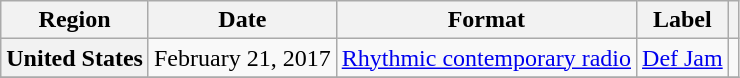<table class="wikitable plainrowheaders">
<tr>
<th scope="col">Region</th>
<th scope="col">Date</th>
<th scope="col">Format</th>
<th scope="col">Label</th>
<th scope="col"></th>
</tr>
<tr>
<th scope="row">United States</th>
<td>February 21, 2017</td>
<td><a href='#'>Rhythmic contemporary radio</a></td>
<td><a href='#'>Def Jam</a></td>
<td></td>
</tr>
<tr>
</tr>
</table>
